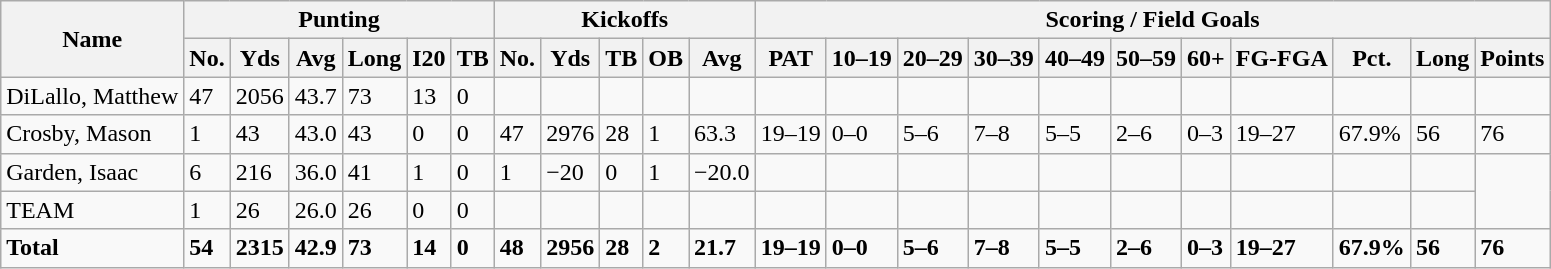<table class="wikitable" style="white-space:nowrap;">
<tr>
<th rowspan="2">Name</th>
<th colspan="6">Punting</th>
<th colspan="5">Kickoffs</th>
<th colspan="11">Scoring / Field Goals</th>
</tr>
<tr>
<th>No.</th>
<th>Yds</th>
<th>Avg</th>
<th>Long</th>
<th>I20</th>
<th>TB</th>
<th>No.</th>
<th>Yds</th>
<th>TB</th>
<th>OB</th>
<th>Avg</th>
<th>PAT</th>
<th>10–19</th>
<th>20–29</th>
<th>30–39</th>
<th>40–49</th>
<th>50–59</th>
<th>60+</th>
<th>FG-FGA</th>
<th>Pct.</th>
<th>Long</th>
<th>Points</th>
</tr>
<tr>
<td>DiLallo, Matthew</td>
<td>47</td>
<td>2056</td>
<td>43.7</td>
<td>73</td>
<td>13</td>
<td>0</td>
<td></td>
<td></td>
<td></td>
<td></td>
<td></td>
<td></td>
<td></td>
<td></td>
<td></td>
<td></td>
<td></td>
<td></td>
<td></td>
<td></td>
<td></td>
</tr>
<tr>
<td>Crosby, Mason</td>
<td>1</td>
<td>43</td>
<td>43.0</td>
<td>43</td>
<td>0</td>
<td>0</td>
<td>47</td>
<td>2976</td>
<td>28</td>
<td>1</td>
<td>63.3</td>
<td>19–19</td>
<td>0–0</td>
<td>5–6</td>
<td>7–8</td>
<td>5–5</td>
<td>2–6</td>
<td>0–3</td>
<td>19–27</td>
<td>67.9%</td>
<td>56</td>
<td>76</td>
</tr>
<tr>
<td>Garden, Isaac</td>
<td>6</td>
<td>216</td>
<td>36.0</td>
<td>41</td>
<td>1</td>
<td>0</td>
<td>1</td>
<td>−20</td>
<td>0</td>
<td>1</td>
<td>−20.0</td>
<td></td>
<td></td>
<td></td>
<td></td>
<td></td>
<td></td>
<td></td>
<td></td>
<td></td>
<td></td>
</tr>
<tr>
<td>TEAM</td>
<td>1</td>
<td>26</td>
<td>26.0</td>
<td>26</td>
<td>0</td>
<td>0</td>
<td></td>
<td></td>
<td></td>
<td></td>
<td></td>
<td></td>
<td></td>
<td></td>
<td></td>
<td></td>
<td></td>
<td></td>
<td></td>
<td></td>
<td></td>
</tr>
<tr style="font-weight:bold;">
<td>Total</td>
<td>54</td>
<td>2315</td>
<td>42.9</td>
<td>73</td>
<td>14</td>
<td>0</td>
<td>48</td>
<td>2956</td>
<td>28</td>
<td>2</td>
<td>21.7</td>
<td>19–19</td>
<td>0–0</td>
<td>5–6</td>
<td>7–8</td>
<td>5–5</td>
<td>2–6</td>
<td>0–3</td>
<td>19–27</td>
<td>67.9%</td>
<td>56</td>
<td>76</td>
</tr>
</table>
